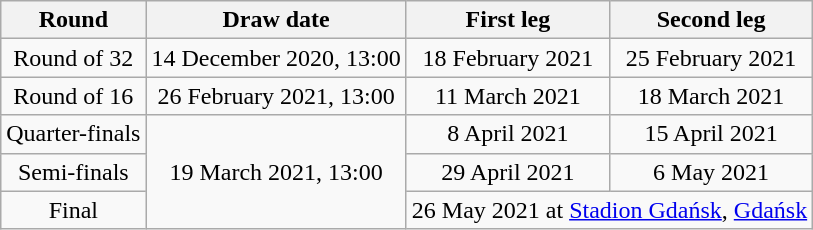<table class="wikitable" style="text-align:center">
<tr>
<th>Round</th>
<th>Draw date</th>
<th>First leg</th>
<th>Second leg</th>
</tr>
<tr>
<td>Round of 32</td>
<td>14 December 2020, 13:00</td>
<td>18 February 2021</td>
<td>25 February 2021</td>
</tr>
<tr>
<td>Round of 16</td>
<td>26 February 2021, 13:00</td>
<td>11 March 2021</td>
<td>18 March 2021</td>
</tr>
<tr>
<td>Quarter-finals</td>
<td rowspan="3">19 March 2021, 13:00</td>
<td>8 April 2021</td>
<td>15 April 2021</td>
</tr>
<tr>
<td>Semi-finals</td>
<td>29 April 2021</td>
<td>6 May 2021</td>
</tr>
<tr>
<td>Final</td>
<td colspan="2">26 May 2021 at <a href='#'>Stadion Gdańsk</a>, <a href='#'>Gdańsk</a></td>
</tr>
</table>
